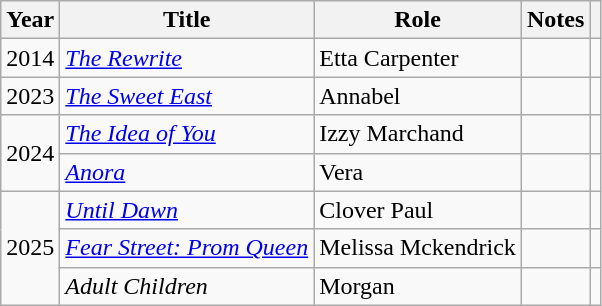<table class="wikitable sortable">
<tr>
<th>Year</th>
<th>Title</th>
<th>Role</th>
<th>Notes</th>
<th class="unsortable"></th>
</tr>
<tr>
<td>2014</td>
<td><em><a href='#'>The Rewrite</a></em></td>
<td>Etta Carpenter</td>
<td></td>
<td></td>
</tr>
<tr>
<td>2023</td>
<td><em><a href='#'>The Sweet East</a></em></td>
<td>Annabel</td>
<td></td>
<td></td>
</tr>
<tr>
<td rowspan="2">2024</td>
<td><em><a href='#'>The Idea of You</a></em></td>
<td>Izzy Marchand</td>
<td></td>
<td></td>
</tr>
<tr>
<td><em><a href='#'>Anora</a></em></td>
<td>Vera</td>
<td></td>
<td></td>
</tr>
<tr>
<td rowspan="3">2025</td>
<td><em><a href='#'>Until Dawn</a></em></td>
<td>Clover Paul</td>
<td></td>
<td></td>
</tr>
<tr>
<td><em><a href='#'>Fear Street: Prom Queen</a></em></td>
<td>Melissa Mckendrick</td>
<td></td>
<td></td>
</tr>
<tr>
<td><em>Adult Children</em></td>
<td>Morgan</td>
<td></td>
<td></td>
</tr>
</table>
